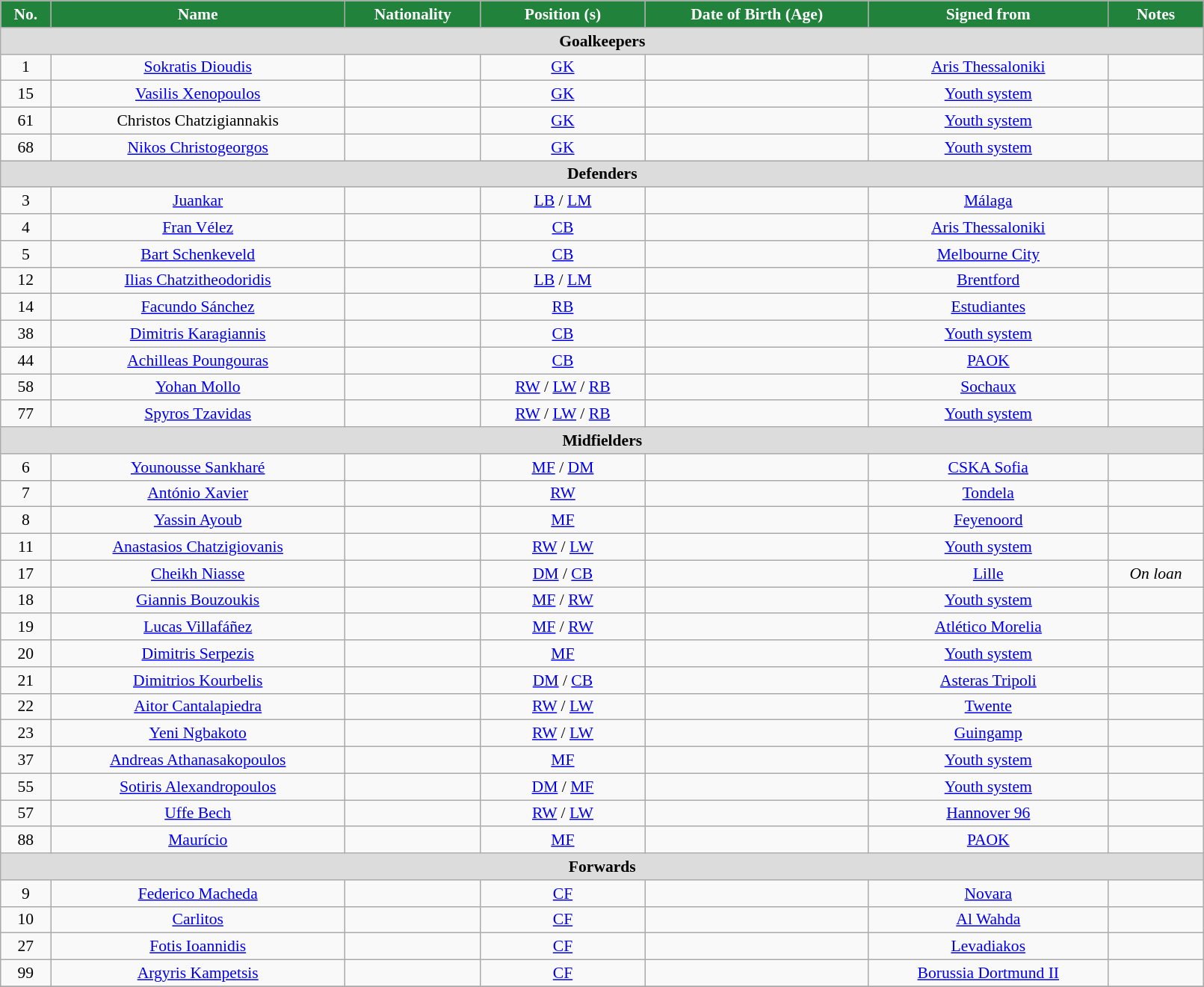<table class="wikitable" style="text-align:center; font-size:90%; width:85%;">
<tr>
<th style="background:#21823b; color:white; text-align:center;">No.</th>
<th style="background:#21823b; color:white; text-align:center;">Name</th>
<th style="background:#21823b; color:white; text-align:center;">Nationality</th>
<th style="background:#21823b; color:white; text-align:center;">Position (s)</th>
<th style="background:#21823b; color:white; text-align:center;">Date of Birth (Age)</th>
<th style="background:#21823b; color:white; text-align:center;">Signed from</th>
<th style="background:#21823b; color:white; text-align:center;">Notes</th>
</tr>
<tr>
<th colspan="7" style="background:#dcdcdc; text-align:center;">Goalkeepers</th>
</tr>
<tr>
<td>1</td>
<td><a href='#'>Sokratis Dioudis</a></td>
<td></td>
<td><a href='#'>GK</a></td>
<td></td>
<td> <a href='#'>Aris Thessaloniki</a></td>
<td></td>
</tr>
<tr>
<td>15</td>
<td><a href='#'>Vasilis Xenopoulos</a></td>
<td></td>
<td><a href='#'>GK</a></td>
<td></td>
<td><a href='#'>Youth system</a></td>
<td></td>
</tr>
<tr>
<td>61</td>
<td>Christos Chatzigiannakis</td>
<td></td>
<td><a href='#'>GK</a></td>
<td></td>
<td><a href='#'>Youth system</a></td>
<td></td>
</tr>
<tr>
<td>68</td>
<td><a href='#'>Nikos Christogeorgos</a></td>
<td></td>
<td><a href='#'>GK</a></td>
<td></td>
<td><a href='#'>Youth system</a></td>
<td></td>
</tr>
<tr>
<th colspan="7" style="background:#dcdcdc; text-align:center;">Defenders</th>
</tr>
<tr>
<td>3</td>
<td><a href='#'>Juankar</a></td>
<td></td>
<td><a href='#'>LB</a> / <a href='#'>LM</a></td>
<td></td>
<td> <a href='#'>Málaga</a></td>
<td></td>
</tr>
<tr>
<td>4</td>
<td><a href='#'>Fran Vélez</a></td>
<td></td>
<td><a href='#'>CB</a></td>
<td></td>
<td> <a href='#'>Aris Thessaloniki</a></td>
<td></td>
</tr>
<tr>
<td>5</td>
<td><a href='#'>Bart Schenkeveld</a></td>
<td></td>
<td><a href='#'>CB</a></td>
<td></td>
<td> <a href='#'>Melbourne City</a></td>
<td></td>
</tr>
<tr>
<td>12</td>
<td><a href='#'>Ilias Chatzitheodoridis</a></td>
<td></td>
<td><a href='#'>LB</a> / <a href='#'>LM</a></td>
<td></td>
<td> <a href='#'>Brentford</a></td>
<td></td>
</tr>
<tr>
<td>14</td>
<td><a href='#'>Facundo Sánchez</a></td>
<td></td>
<td><a href='#'>RB</a></td>
<td></td>
<td> <a href='#'>Estudiantes</a></td>
<td></td>
</tr>
<tr>
<td>38</td>
<td><a href='#'>Dimitris Karagiannis</a></td>
<td></td>
<td><a href='#'>CB</a></td>
<td></td>
<td><a href='#'>Youth system</a></td>
<td></td>
</tr>
<tr>
<td>44</td>
<td><a href='#'>Achilleas Poungouras</a></td>
<td></td>
<td><a href='#'>CB</a></td>
<td></td>
<td> <a href='#'>PAOK</a></td>
<td></td>
</tr>
<tr>
<td>58</td>
<td><a href='#'>Yohan Mollo</a></td>
<td></td>
<td><a href='#'>RW</a> / <a href='#'>LW</a> / <a href='#'>RB</a></td>
<td></td>
<td> <a href='#'>Sochaux</a></td>
<td></td>
</tr>
<tr>
<td>77</td>
<td><a href='#'>Spyros Tzavidas</a></td>
<td></td>
<td><a href='#'>RW</a> / <a href='#'>LW</a> / <a href='#'>RB</a></td>
<td></td>
<td><a href='#'>Youth system</a></td>
<td></td>
</tr>
<tr>
<th colspan="7" style="background:#dcdcdc; text-align:center;">Midfielders</th>
</tr>
<tr>
<td>6</td>
<td><a href='#'>Younousse Sankharé</a></td>
<td></td>
<td><a href='#'>MF</a> / <a href='#'>DM</a></td>
<td></td>
<td> <a href='#'>CSKA Sofia</a></td>
<td></td>
</tr>
<tr>
<td>7</td>
<td><a href='#'>António Xavier</a></td>
<td></td>
<td><a href='#'>RW</a></td>
<td></td>
<td> <a href='#'>Tondela</a></td>
<td></td>
</tr>
<tr>
<td>8</td>
<td><a href='#'>Yassin Ayoub</a></td>
<td></td>
<td><a href='#'>MF</a></td>
<td></td>
<td> <a href='#'>Feyenoord</a></td>
<td></td>
</tr>
<tr>
<td>11</td>
<td><a href='#'>Anastasios Chatzigiovanis</a></td>
<td></td>
<td><a href='#'>RW</a> / <a href='#'>LW</a></td>
<td></td>
<td><a href='#'>Youth system</a></td>
<td></td>
</tr>
<tr>
<td>17</td>
<td><a href='#'>Cheikh Niasse</a></td>
<td></td>
<td><a href='#'>DM</a> / <a href='#'>CB</a></td>
<td></td>
<td> <a href='#'>Lille</a></td>
<td><em>On loan</em></td>
</tr>
<tr>
<td>18</td>
<td><a href='#'>Giannis Bouzoukis</a></td>
<td></td>
<td><a href='#'>MF</a> / <a href='#'>RW</a></td>
<td></td>
<td><a href='#'>Youth system</a></td>
<td></td>
</tr>
<tr>
<td>19</td>
<td><a href='#'>Lucas Villafáñez</a></td>
<td></td>
<td><a href='#'>MF</a> / <a href='#'>RW</a></td>
<td></td>
<td> <a href='#'>Atlético Morelia</a></td>
<td></td>
</tr>
<tr>
<td>20</td>
<td><a href='#'>Dimitris Serpezis</a></td>
<td></td>
<td><a href='#'>MF</a></td>
<td></td>
<td><a href='#'>Youth system</a></td>
<td></td>
</tr>
<tr>
<td>21</td>
<td><a href='#'>Dimitrios Kourbelis</a></td>
<td></td>
<td><a href='#'>DM</a> / <a href='#'>CB</a></td>
<td></td>
<td> <a href='#'>Asteras Tripoli</a></td>
<td></td>
</tr>
<tr>
<td>22</td>
<td><a href='#'>Aitor Cantalapiedra</a></td>
<td></td>
<td><a href='#'>RW</a> / <a href='#'>LW</a></td>
<td></td>
<td> <a href='#'>Twente</a></td>
<td></td>
</tr>
<tr>
<td>23</td>
<td><a href='#'>Yeni Ngbakoto</a></td>
<td></td>
<td><a href='#'>RW</a> / <a href='#'>LW</a></td>
<td></td>
<td> <a href='#'>Guingamp</a></td>
<td></td>
</tr>
<tr>
<td>37</td>
<td><a href='#'>Andreas Athanasakopoulos</a></td>
<td></td>
<td><a href='#'>MF</a></td>
<td></td>
<td><a href='#'>Youth system</a></td>
<td></td>
</tr>
<tr>
<td>55</td>
<td><a href='#'>Sotiris Alexandropoulos</a></td>
<td></td>
<td><a href='#'>DM</a> / <a href='#'>MF</a></td>
<td></td>
<td><a href='#'>Youth system</a></td>
<td></td>
</tr>
<tr>
<td>57</td>
<td><a href='#'>Uffe Bech</a></td>
<td></td>
<td><a href='#'>RW</a> / <a href='#'>LW</a></td>
<td></td>
<td> <a href='#'>Hannover 96</a></td>
<td></td>
</tr>
<tr>
<td>88</td>
<td><a href='#'>Maurício</a></td>
<td></td>
<td><a href='#'>MF</a></td>
<td></td>
<td> <a href='#'>PAOK</a></td>
<td></td>
</tr>
<tr>
<th colspan="7" style="background:#dcdcdc; text-align:center;">Forwards</th>
</tr>
<tr>
<td>9</td>
<td><a href='#'>Federico Macheda</a></td>
<td></td>
<td><a href='#'>CF</a></td>
<td></td>
<td> <a href='#'>Novara</a></td>
<td></td>
</tr>
<tr>
<td>10</td>
<td><a href='#'>Carlitos</a></td>
<td></td>
<td><a href='#'>CF</a></td>
<td></td>
<td> <a href='#'>Al Wahda</a></td>
<td></td>
</tr>
<tr>
<td>27</td>
<td><a href='#'>Fotis Ioannidis</a></td>
<td></td>
<td><a href='#'>CF</a></td>
<td></td>
<td> <a href='#'>Levadiakos</a></td>
<td></td>
</tr>
<tr>
<td>99</td>
<td><a href='#'>Argyris Kampetsis</a></td>
<td></td>
<td><a href='#'>CF</a></td>
<td></td>
<td> <a href='#'>Borussia Dortmund II</a></td>
<td></td>
</tr>
<tr>
</tr>
</table>
